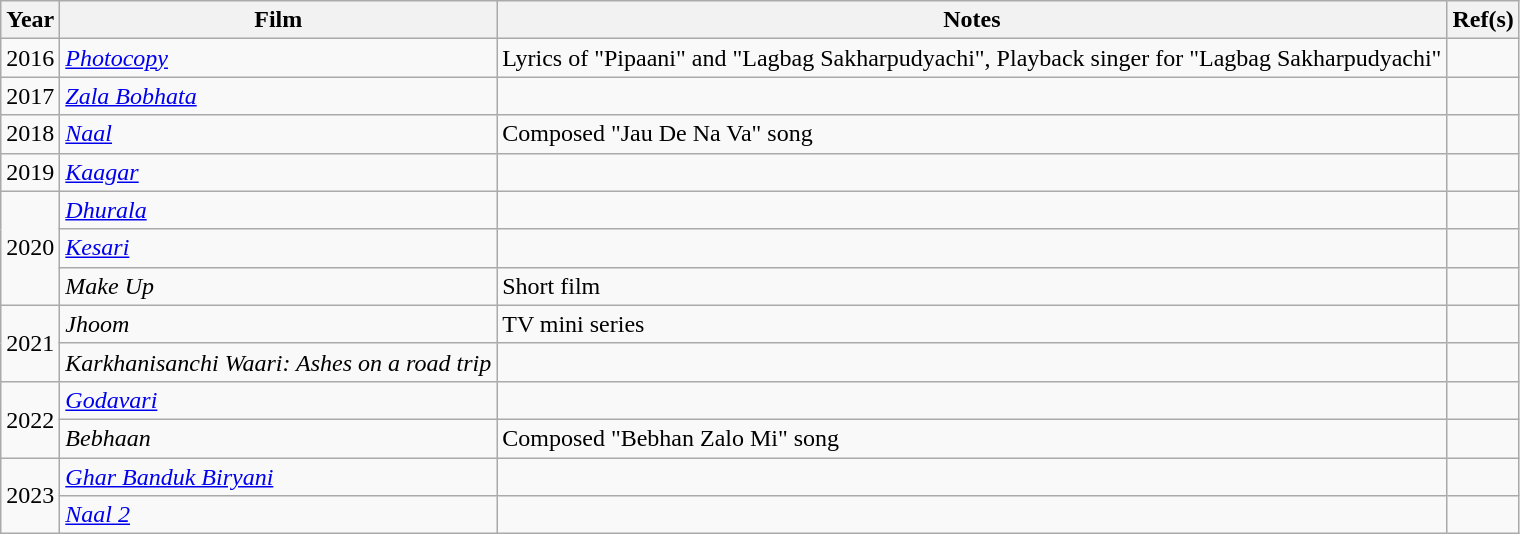<table class="wikitable sortable">
<tr>
<th>Year</th>
<th>Film</th>
<th>Notes</th>
<th>Ref(s)</th>
</tr>
<tr>
<td>2016</td>
<td><em><a href='#'>Photocopy</a></em></td>
<td>Lyrics of "Pipaani" and "Lagbag Sakharpudyachi", Playback singer for "Lagbag Sakharpudyachi"</td>
<td></td>
</tr>
<tr>
<td>2017</td>
<td><em><a href='#'>Zala Bobhata</a></em></td>
<td></td>
<td></td>
</tr>
<tr>
<td>2018</td>
<td><em><a href='#'>Naal</a></em></td>
<td>Composed "Jau De Na Va" song</td>
<td></td>
</tr>
<tr>
<td>2019</td>
<td><em><a href='#'>Kaagar</a></em></td>
<td></td>
<td></td>
</tr>
<tr>
<td rowspan="3">2020</td>
<td><em><a href='#'>Dhurala</a></em></td>
<td></td>
<td></td>
</tr>
<tr>
<td><em><a href='#'>Kesari</a></em></td>
<td></td>
<td></td>
</tr>
<tr>
<td><em>Make Up</em></td>
<td>Short film</td>
<td></td>
</tr>
<tr>
<td rowspan="2">2021</td>
<td><em>Jhoom</em></td>
<td>TV mini series</td>
<td></td>
</tr>
<tr>
<td><em>Karkhanisanchi Waari: Ashes on a road trip</em></td>
<td></td>
<td></td>
</tr>
<tr>
<td rowspan="2">2022</td>
<td><em><a href='#'>Godavari</a></em></td>
<td></td>
<td></td>
</tr>
<tr>
<td><em>Bebhaan</em></td>
<td>Composed "Bebhan Zalo Mi" song</td>
<td></td>
</tr>
<tr>
<td rowspan="2">2023</td>
<td><em><a href='#'>Ghar Banduk Biryani</a></em></td>
<td></td>
<td></td>
</tr>
<tr>
<td><em><a href='#'>Naal 2</a></em></td>
<td></td>
<td></td>
</tr>
</table>
